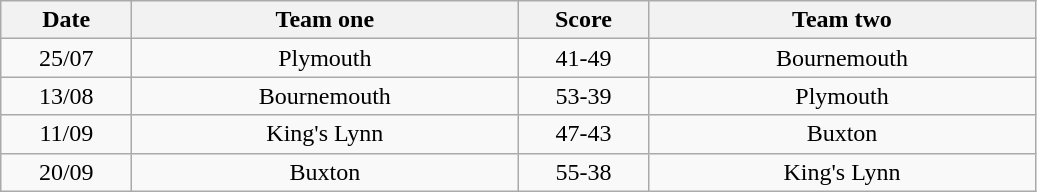<table class="wikitable" style="text-align: center">
<tr>
<th width=80>Date</th>
<th width=250>Team one</th>
<th width=80>Score</th>
<th width=250>Team two</th>
</tr>
<tr>
<td>25/07</td>
<td>Plymouth</td>
<td>41-49</td>
<td>Bournemouth</td>
</tr>
<tr>
<td>13/08</td>
<td>Bournemouth</td>
<td>53-39</td>
<td>Plymouth</td>
</tr>
<tr>
<td>11/09</td>
<td>King's Lynn</td>
<td>47-43</td>
<td>Buxton</td>
</tr>
<tr>
<td>20/09</td>
<td>Buxton</td>
<td>55-38</td>
<td>King's Lynn</td>
</tr>
</table>
